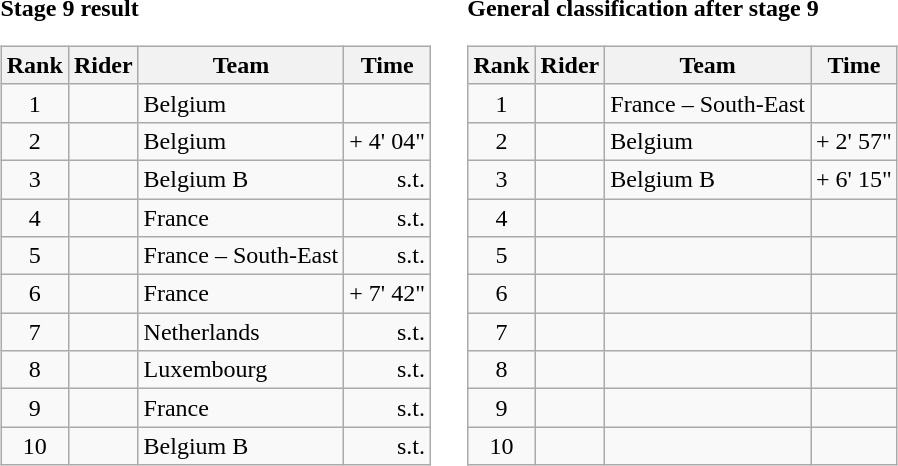<table>
<tr>
<td><strong>Stage 9 result</strong><br><table class="wikitable">
<tr>
<th scope="col">Rank</th>
<th scope="col">Rider</th>
<th scope="col">Team</th>
<th scope="col">Time</th>
</tr>
<tr>
<td style="text-align:center;">1</td>
<td></td>
<td>Belgium</td>
<td style="text-align:right;"></td>
</tr>
<tr>
<td style="text-align:center;">2</td>
<td></td>
<td>Belgium</td>
<td style="text-align:right;">+ 4' 04"</td>
</tr>
<tr>
<td style="text-align:center;">3</td>
<td></td>
<td>Belgium B</td>
<td style="text-align:right;">s.t.</td>
</tr>
<tr>
<td style="text-align:center;">4</td>
<td></td>
<td>France</td>
<td style="text-align:right;">s.t.</td>
</tr>
<tr>
<td style="text-align:center;">5</td>
<td></td>
<td>France – South-East</td>
<td style="text-align:right;">s.t.</td>
</tr>
<tr>
<td style="text-align:center;">6</td>
<td></td>
<td>France</td>
<td style="text-align:right;">+ 7' 42"</td>
</tr>
<tr>
<td style="text-align:center;">7</td>
<td></td>
<td>Netherlands</td>
<td style="text-align:right;">s.t.</td>
</tr>
<tr>
<td style="text-align:center;">8</td>
<td></td>
<td>Luxembourg</td>
<td style="text-align:right;">s.t.</td>
</tr>
<tr>
<td style="text-align:center;">9</td>
<td></td>
<td>France</td>
<td style="text-align:right;">s.t.</td>
</tr>
<tr>
<td style="text-align:center;">10</td>
<td></td>
<td>Belgium B</td>
<td style="text-align:right;">s.t.</td>
</tr>
</table>
</td>
<td></td>
<td><strong>General classification after stage 9</strong><br><table class="wikitable">
<tr>
<th scope="col">Rank</th>
<th scope="col">Rider</th>
<th scope="col">Team</th>
<th scope="col">Time</th>
</tr>
<tr>
<td style="text-align:center;">1</td>
<td></td>
<td>France – South-East</td>
<td style="text-align:right;"></td>
</tr>
<tr>
<td style="text-align:center;">2</td>
<td></td>
<td>Belgium</td>
<td style="text-align:right;">+ 2' 57"</td>
</tr>
<tr>
<td style="text-align:center;">3</td>
<td></td>
<td>Belgium B</td>
<td style="text-align:right;">+ 6' 15"</td>
</tr>
<tr>
<td style="text-align:center;">4</td>
<td></td>
<td></td>
<td></td>
</tr>
<tr>
<td style="text-align:center;">5</td>
<td></td>
<td></td>
<td></td>
</tr>
<tr>
<td style="text-align:center;">6</td>
<td></td>
<td></td>
<td></td>
</tr>
<tr>
<td style="text-align:center;">7</td>
<td></td>
<td></td>
<td></td>
</tr>
<tr>
<td style="text-align:center;">8</td>
<td></td>
<td></td>
<td></td>
</tr>
<tr>
<td style="text-align:center;">9</td>
<td></td>
<td></td>
<td></td>
</tr>
<tr>
<td style="text-align:center;">10</td>
<td></td>
<td></td>
<td></td>
</tr>
</table>
</td>
</tr>
</table>
